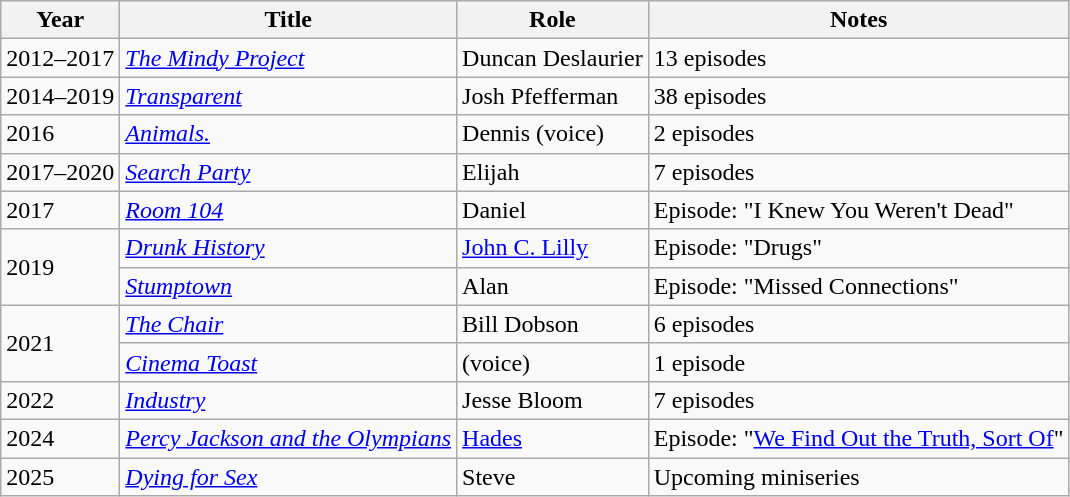<table class="wikitable sortable">
<tr>
<th>Year</th>
<th>Title</th>
<th>Role</th>
<th>Notes</th>
</tr>
<tr>
<td>2012–2017</td>
<td><em><a href='#'>The Mindy Project</a></em></td>
<td>Duncan Deslaurier</td>
<td>13 episodes</td>
</tr>
<tr>
<td>2014–2019</td>
<td><em><a href='#'>Transparent</a></em></td>
<td>Josh Pfefferman</td>
<td>38 episodes</td>
</tr>
<tr>
<td>2016</td>
<td><em><a href='#'>Animals.</a></em></td>
<td>Dennis (voice)</td>
<td>2 episodes</td>
</tr>
<tr>
<td>2017–2020</td>
<td><em><a href='#'>Search Party</a></em></td>
<td>Elijah</td>
<td>7 episodes</td>
</tr>
<tr>
<td>2017</td>
<td><em><a href='#'>Room 104</a></em></td>
<td>Daniel</td>
<td>Episode: "I Knew You Weren't Dead"</td>
</tr>
<tr>
<td rowspan="2">2019</td>
<td><em><a href='#'>Drunk History</a></em></td>
<td><a href='#'>John C. Lilly</a></td>
<td>Episode: "Drugs"</td>
</tr>
<tr>
<td><em><a href='#'>Stumptown</a></em></td>
<td>Alan</td>
<td>Episode: "Missed Connections"</td>
</tr>
<tr>
<td rowspan=2>2021</td>
<td><em><a href='#'>The Chair</a></em></td>
<td>Bill Dobson</td>
<td>6 episodes</td>
</tr>
<tr>
<td><em><a href='#'>Cinema Toast</a></em></td>
<td>(voice)</td>
<td>1 episode</td>
</tr>
<tr>
<td>2022</td>
<td><em><a href='#'>Industry</a></em></td>
<td>Jesse Bloom</td>
<td>7 episodes</td>
</tr>
<tr>
<td>2024</td>
<td><em><a href='#'>Percy Jackson and the Olympians</a></em></td>
<td><a href='#'>Hades</a></td>
<td>Episode: "<a href='#'>We Find Out the Truth, Sort Of</a>"</td>
</tr>
<tr>
<td>2025</td>
<td><em><a href='#'>Dying for Sex</a></em></td>
<td>Steve</td>
<td>Upcoming miniseries</td>
</tr>
</table>
